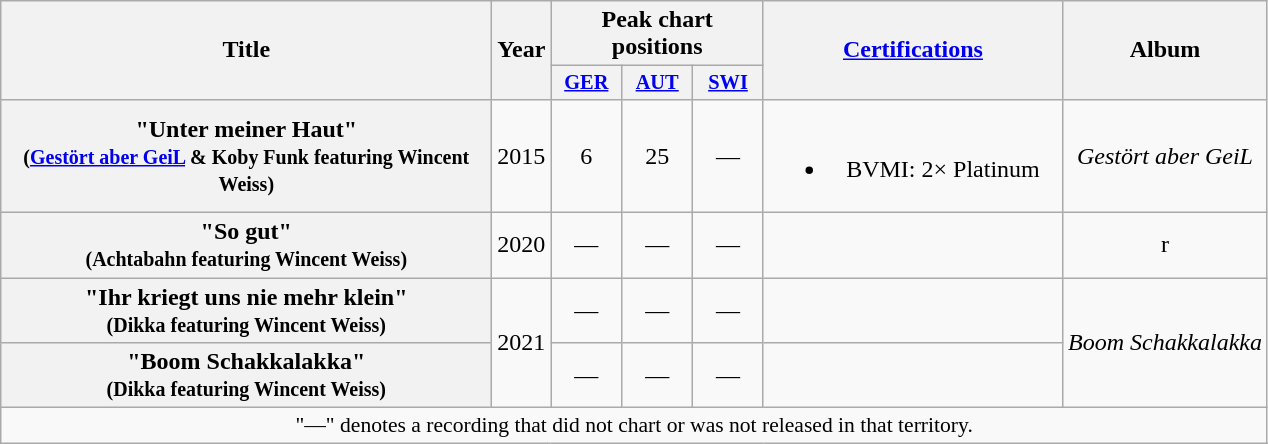<table class="wikitable plainrowheaders" style="text-align:center;">
<tr>
<th scope="col" rowspan="2" style="width:20em;">Title</th>
<th scope="col" rowspan="2">Year</th>
<th scope="col" colspan="3">Peak chart positions</th>
<th scope="col" rowspan="2" style="width:12em;"><a href='#'>Certifications</a></th>
<th scope="col" rowspan="2">Album</th>
</tr>
<tr>
<th style="width:3em;font-size:85%"><a href='#'>GER</a><br></th>
<th style="width:3em;font-size:85%"><a href='#'>AUT</a><br></th>
<th style="width:3em;font-size:85%"><a href='#'>SWI</a><br></th>
</tr>
<tr>
<th scope="row">"Unter meiner Haut"<br><small>(<a href='#'>Gestört aber GeiL</a> & Koby Funk featuring Wincent Weiss)</small></th>
<td>2015</td>
<td>6</td>
<td>25</td>
<td>—</td>
<td><br><ul><li>BVMI: 2× Platinum</li></ul></td>
<td><em>Gestört aber GeiL</em></td>
</tr>
<tr>
<th scope="row">"So gut"<br><small>(Achtabahn featuring Wincent Weiss)</small></th>
<td>2020</td>
<td>—</td>
<td>—</td>
<td>—</td>
<td></td>
<td>r</td>
</tr>
<tr>
<th scope="row">"Ihr kriegt uns nie mehr klein"<br><small>(Dikka featuring Wincent Weiss)</small></th>
<td rowspan="2">2021</td>
<td>—</td>
<td>—</td>
<td>—</td>
<td></td>
<td rowspan="2"><em>Boom Schakkalakka</em></td>
</tr>
<tr>
<th scope="row">"Boom Schakkalakka"<br><small>(Dikka featuring Wincent Weiss)</small></th>
<td>—</td>
<td>—</td>
<td>—</td>
<td></td>
</tr>
<tr>
<td colspan="8" style="font-size:90%">"—" denotes a recording that did not chart or was not released in that territory.</td>
</tr>
</table>
